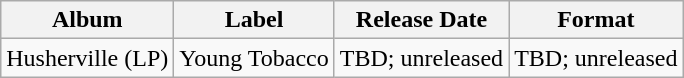<table class="wikitable">
<tr>
<th>Album</th>
<th>Label</th>
<th>Release Date</th>
<th>Format</th>
</tr>
<tr>
<td>Husherville (LP)</td>
<td>Young Tobacco</td>
<td>TBD; unreleased</td>
<td>TBD; unreleased</td>
</tr>
</table>
